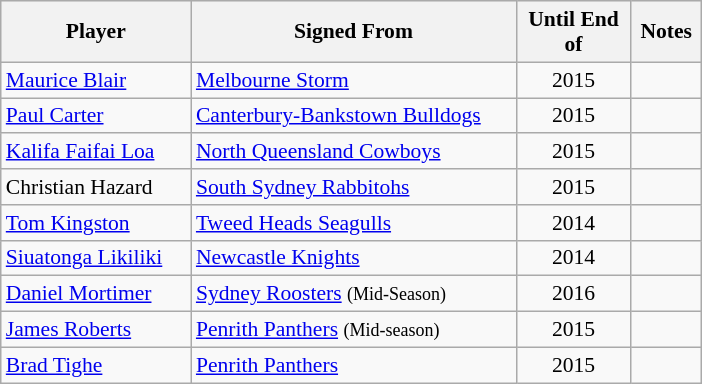<table class="wikitable" style="font-size:90%">
<tr bgcolor="#efefef">
<th width="120">Player</th>
<th width="210">Signed From</th>
<th width="70">Until End of</th>
<th width="40">Notes</th>
</tr>
<tr>
<td><a href='#'>Maurice Blair</a></td>
<td> <a href='#'>Melbourne Storm</a></td>
<td style="text-align:center;">2015</td>
<td style="text-align:center;"></td>
</tr>
<tr>
<td><a href='#'>Paul Carter</a></td>
<td> <a href='#'>Canterbury-Bankstown Bulldogs</a></td>
<td style="text-align:center;">2015</td>
<td style="text-align:center;"></td>
</tr>
<tr>
<td><a href='#'>Kalifa Faifai Loa</a></td>
<td> <a href='#'>North Queensland Cowboys</a></td>
<td style="text-align:center;">2015</td>
<td style="text-align:center;"></td>
</tr>
<tr>
<td>Christian Hazard</td>
<td> <a href='#'>South Sydney Rabbitohs</a></td>
<td style="text-align:center;">2015</td>
<td style="text-align:center;"></td>
</tr>
<tr>
<td><a href='#'>Tom Kingston</a></td>
<td> <a href='#'>Tweed Heads Seagulls</a></td>
<td style="text-align:center;">2014</td>
<td style="text-align:center;"></td>
</tr>
<tr>
<td><a href='#'>Siuatonga Likiliki</a></td>
<td> <a href='#'>Newcastle Knights</a></td>
<td style="text-align:center;">2014</td>
<td style="text-align:center;"></td>
</tr>
<tr>
<td><a href='#'>Daniel Mortimer</a></td>
<td> <a href='#'>Sydney Roosters</a> <small>(Mid-Season)</small></td>
<td style="text-align:center;">2016</td>
<td style="text-align:center;"></td>
</tr>
<tr>
<td><a href='#'>James Roberts</a></td>
<td> <a href='#'>Penrith Panthers</a> <small>(Mid-season)</small></td>
<td style="text-align:center;">2015</td>
<td style="text-align:center;"></td>
</tr>
<tr>
<td><a href='#'>Brad Tighe</a></td>
<td> <a href='#'>Penrith Panthers</a></td>
<td style="text-align:center;">2015</td>
<td style="text-align:center;"></td>
</tr>
</table>
